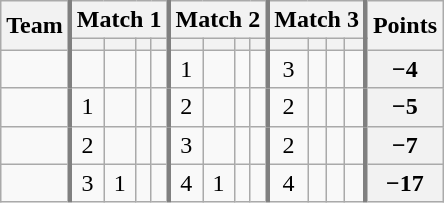<table class="wikitable sortable" style="text-align:center;">
<tr>
<th rowspan=2>Team</th>
<th colspan=4 style="border-left:3px solid gray">Match 1</th>
<th colspan=4 style="border-left:3px solid gray">Match 2</th>
<th colspan=4 style="border-left:3px solid gray">Match 3</th>
<th rowspan=2 style="border-left:3px solid gray">Points</th>
</tr>
<tr>
<th style="border-left:3px solid gray"></th>
<th></th>
<th></th>
<th></th>
<th style="border-left:3px solid gray"></th>
<th></th>
<th></th>
<th></th>
<th style="border-left:3px solid gray"></th>
<th></th>
<th></th>
<th></th>
</tr>
<tr>
<td align=left></td>
<td style="border-left:3px solid gray"></td>
<td></td>
<td></td>
<td></td>
<td style="border-left:3px solid gray">1</td>
<td></td>
<td></td>
<td></td>
<td style="border-left:3px solid gray">3</td>
<td></td>
<td></td>
<td></td>
<th style="border-left:3px solid gray">−4</th>
</tr>
<tr>
<td align=left></td>
<td style="border-left:3px solid gray">1</td>
<td></td>
<td></td>
<td></td>
<td style="border-left:3px solid gray">2</td>
<td></td>
<td></td>
<td></td>
<td style="border-left:3px solid gray">2</td>
<td></td>
<td></td>
<td></td>
<th style="border-left:3px solid gray">−5</th>
</tr>
<tr>
<td align=left></td>
<td style="border-left:3px solid gray">2</td>
<td></td>
<td></td>
<td></td>
<td style="border-left:3px solid gray">3</td>
<td></td>
<td></td>
<td></td>
<td style="border-left:3px solid gray">2</td>
<td></td>
<td></td>
<td></td>
<th style="border-left:3px solid gray">−7</th>
</tr>
<tr>
<td align=left></td>
<td style="border-left:3px solid gray">3</td>
<td>1</td>
<td></td>
<td></td>
<td style="border-left:3px solid gray">4</td>
<td>1</td>
<td></td>
<td></td>
<td style="border-left:3px solid gray">4</td>
<td></td>
<td></td>
<td></td>
<th style="border-left:3px solid gray">−17</th>
</tr>
</table>
